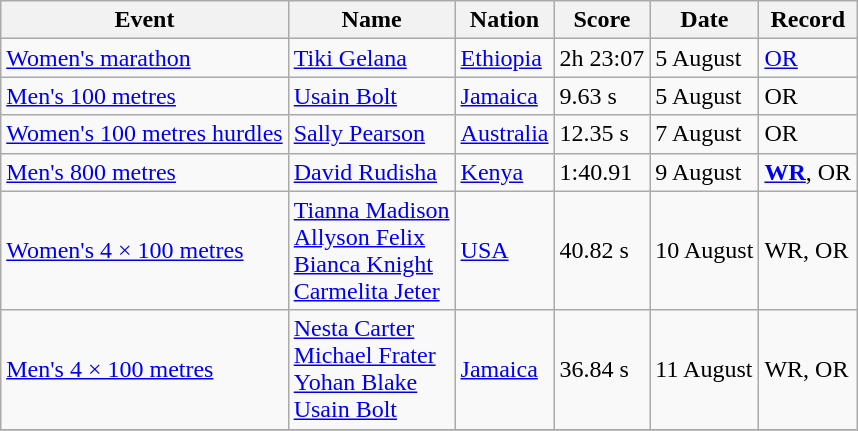<table class="wikitable">
<tr>
<th>Event</th>
<th>Name</th>
<th>Nation</th>
<th>Score</th>
<th>Date</th>
<th>Record</th>
</tr>
<tr>
<td><a href='#'>Women's marathon</a></td>
<td><a href='#'>Tiki Gelana</a></td>
<td><a href='#'>Ethiopia</a></td>
<td>2h 23:07</td>
<td>5 August</td>
<td><a href='#'>OR</a></td>
</tr>
<tr>
<td><a href='#'>Men's 100 metres</a></td>
<td><a href='#'>Usain Bolt</a></td>
<td><a href='#'>Jamaica</a></td>
<td>9.63 s</td>
<td>5 August</td>
<td>OR</td>
</tr>
<tr>
<td><a href='#'>Women's 100 metres hurdles</a></td>
<td><a href='#'>Sally Pearson</a></td>
<td><a href='#'>Australia</a></td>
<td>12.35 s</td>
<td>7 August</td>
<td>OR</td>
</tr>
<tr>
<td><a href='#'>Men's 800 metres</a></td>
<td><a href='#'>David Rudisha</a></td>
<td><a href='#'>Kenya</a></td>
<td>1:40.91</td>
<td>9 August</td>
<td><strong><a href='#'>WR</a></strong>, OR</td>
</tr>
<tr>
<td><a href='#'>Women's 4 × 100 metres</a></td>
<td><a href='#'>Tianna Madison</a><br><a href='#'>Allyson Felix</a><br><a href='#'>Bianca Knight</a><br><a href='#'>Carmelita Jeter</a></td>
<td><a href='#'>USA</a></td>
<td>40.82 s</td>
<td>10 August</td>
<td>WR, OR</td>
</tr>
<tr>
<td><a href='#'>Men's 4 × 100 metres</a></td>
<td><a href='#'>Nesta Carter</a><br><a href='#'>Michael Frater</a><br><a href='#'>Yohan Blake</a><br><a href='#'>Usain Bolt</a></td>
<td><a href='#'>Jamaica</a></td>
<td>36.84 s</td>
<td>11 August</td>
<td>WR, OR</td>
</tr>
<tr>
</tr>
</table>
